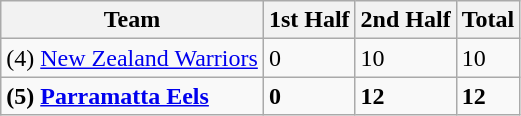<table class="wikitable">
<tr>
<th>Team</th>
<th>1st Half</th>
<th>2nd Half</th>
<th>Total</th>
</tr>
<tr>
<td>(4) <a href='#'>New Zealand Warriors</a></td>
<td>0</td>
<td>10</td>
<td>10</td>
</tr>
<tr>
<td><strong>(5) <a href='#'>Parramatta Eels</a></strong></td>
<td><strong>0</strong></td>
<td><strong>12</strong></td>
<td><strong>12</strong></td>
</tr>
</table>
